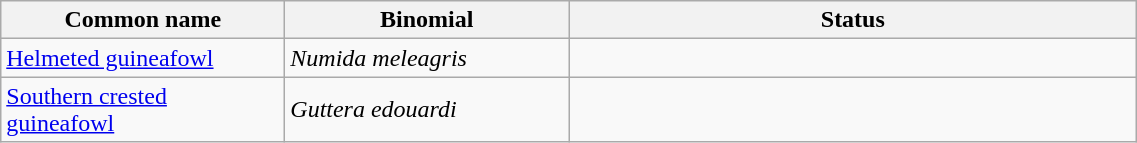<table width=60% class="wikitable">
<tr>
<th width=25%>Common name</th>
<th width=25%>Binomial</th>
<th width=50%>Status</th>
</tr>
<tr>
<td><a href='#'>Helmeted guineafowl</a></td>
<td><em>Numida meleagris</em></td>
<td></td>
</tr>
<tr>
<td><a href='#'>Southern crested guineafowl</a></td>
<td><em>Guttera edouardi</em></td>
<td></td>
</tr>
</table>
